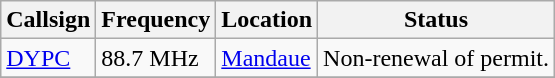<table class="wikitable">
<tr>
<th>Callsign</th>
<th>Frequency</th>
<th>Location</th>
<th>Status</th>
</tr>
<tr>
<td><a href='#'>DYPC</a></td>
<td>88.7 MHz</td>
<td><a href='#'>Mandaue</a></td>
<td>Non-renewal of permit.</td>
</tr>
<tr>
</tr>
</table>
